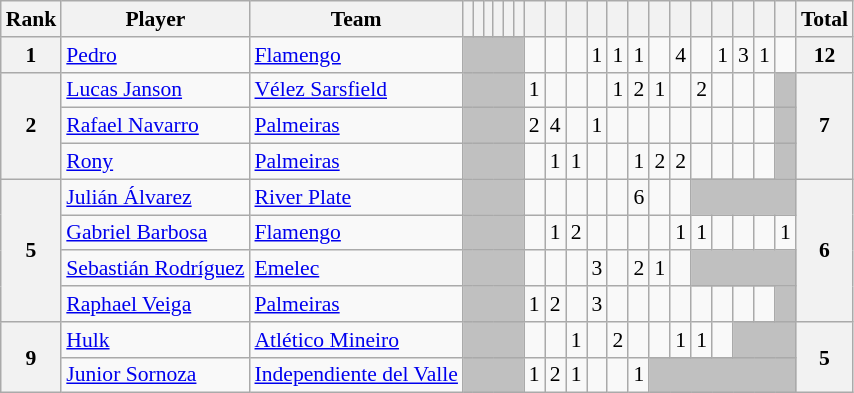<table class="wikitable" style="text-align:center; font-size:90%">
<tr>
<th>Rank</th>
<th>Player</th>
<th>Team</th>
<th></th>
<th></th>
<th></th>
<th></th>
<th></th>
<th></th>
<th></th>
<th></th>
<th></th>
<th></th>
<th></th>
<th></th>
<th></th>
<th></th>
<th></th>
<th></th>
<th></th>
<th></th>
<th>  </th>
<th>Total</th>
</tr>
<tr>
<th>1</th>
<td align=left> <a href='#'>Pedro</a></td>
<td align=left> <a href='#'>Flamengo</a></td>
<td bgcolor="silver" colspan=6></td>
<td></td>
<td></td>
<td></td>
<td>1</td>
<td>1</td>
<td>1</td>
<td></td>
<td>4</td>
<td></td>
<td>1</td>
<td>3</td>
<td>1</td>
<td></td>
<th>12</th>
</tr>
<tr>
<th rowspan=3>2</th>
<td align=left> <a href='#'>Lucas Janson</a></td>
<td align=left> <a href='#'>Vélez Sarsfield</a></td>
<td bgcolor="silver" colspan=6></td>
<td>1</td>
<td></td>
<td></td>
<td></td>
<td>1</td>
<td>2</td>
<td>1</td>
<td></td>
<td>2</td>
<td></td>
<td></td>
<td></td>
<td bgcolor="silver"></td>
<th rowspan=3>7</th>
</tr>
<tr>
<td align=left> <a href='#'>Rafael Navarro</a></td>
<td align=left> <a href='#'>Palmeiras</a></td>
<td bgcolor="silver" colspan=6></td>
<td>2</td>
<td>4</td>
<td></td>
<td>1</td>
<td></td>
<td></td>
<td></td>
<td></td>
<td></td>
<td></td>
<td></td>
<td></td>
<td bgcolor="silver"></td>
</tr>
<tr>
<td align=left> <a href='#'>Rony</a></td>
<td align=left> <a href='#'>Palmeiras</a></td>
<td bgcolor="silver" colspan=6></td>
<td></td>
<td>1</td>
<td>1</td>
<td></td>
<td></td>
<td>1</td>
<td>2</td>
<td>2</td>
<td></td>
<td></td>
<td></td>
<td></td>
<td bgcolor="silver"></td>
</tr>
<tr>
<th rowspan=4>5</th>
<td align=left> <a href='#'>Julián Álvarez</a></td>
<td align=left> <a href='#'>River Plate</a></td>
<td bgcolor="silver" colspan=6></td>
<td></td>
<td></td>
<td></td>
<td></td>
<td></td>
<td>6</td>
<td></td>
<td></td>
<td bgcolor="silver" colspan=5></td>
<th rowspan=4>6</th>
</tr>
<tr>
<td align=left> <a href='#'>Gabriel Barbosa</a></td>
<td align=left> <a href='#'>Flamengo</a></td>
<td bgcolor="silver" colspan=6></td>
<td></td>
<td>1</td>
<td>2</td>
<td></td>
<td></td>
<td></td>
<td></td>
<td>1</td>
<td>1</td>
<td></td>
<td></td>
<td></td>
<td>1</td>
</tr>
<tr>
<td align=left> <a href='#'>Sebastián Rodríguez</a></td>
<td align=left> <a href='#'>Emelec</a></td>
<td bgcolor="silver" colspan=6></td>
<td></td>
<td></td>
<td></td>
<td>3</td>
<td></td>
<td>2</td>
<td>1</td>
<td></td>
<td bgcolor="silver" colspan=5></td>
</tr>
<tr>
<td align=left> <a href='#'>Raphael Veiga</a></td>
<td align=left> <a href='#'>Palmeiras</a></td>
<td bgcolor="silver" colspan=6></td>
<td>1</td>
<td>2</td>
<td></td>
<td>3</td>
<td></td>
<td></td>
<td></td>
<td></td>
<td></td>
<td></td>
<td></td>
<td></td>
<td bgcolor="silver"></td>
</tr>
<tr>
<th rowspan=2>9</th>
<td align=left> <a href='#'>Hulk</a></td>
<td align=left> <a href='#'>Atlético Mineiro</a></td>
<td bgcolor="silver" colspan=6></td>
<td></td>
<td></td>
<td>1</td>
<td></td>
<td>2</td>
<td></td>
<td></td>
<td>1</td>
<td>1</td>
<td></td>
<td bgcolor="silver" colspan=3></td>
<th rowspan=2>5</th>
</tr>
<tr>
<td align=left> <a href='#'>Junior Sornoza</a></td>
<td align=left> <a href='#'>Independiente del Valle</a></td>
<td bgcolor="silver" colspan=6></td>
<td>1</td>
<td>2</td>
<td>1</td>
<td></td>
<td></td>
<td>1</td>
<td bgcolor="silver" colspan=7></td>
</tr>
</table>
